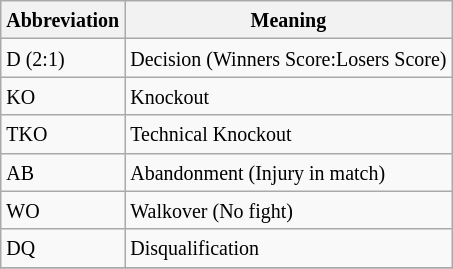<table class="wikitable">
<tr>
<th><small>Abbreviation</small></th>
<th><small>Meaning</small></th>
</tr>
<tr>
<td><small>D (2:1)</small></td>
<td><small>Decision (Winners Score:Losers Score)</small></td>
</tr>
<tr>
<td><small>KO</small></td>
<td><small>Knockout</small></td>
</tr>
<tr>
<td><small>TKO</small></td>
<td><small>Technical Knockout</small></td>
</tr>
<tr>
<td><small>AB</small></td>
<td><small>Abandonment (Injury in match)</small></td>
</tr>
<tr>
<td><small>WO</small></td>
<td><small>Walkover (No fight)</small></td>
</tr>
<tr>
<td><small>DQ</small></td>
<td><small>Disqualification</small></td>
</tr>
<tr>
</tr>
</table>
